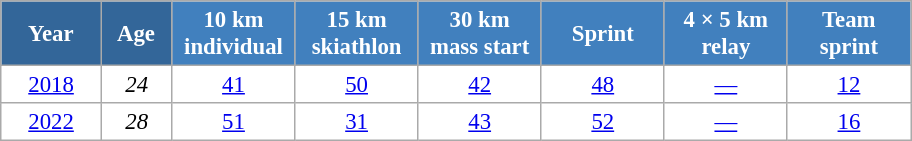<table class="wikitable" style="font-size:95%; text-align:center; border:gray solid 1px; background:#fff;">
<tr>
<th style="background:#369; color:white; width:60px;"> Year </th>
<th style="background:#369; color:white; width:40px;"> Age </th>
<th style="background:#4180be; color:white; width:75px;"> 10 km <br> individual </th>
<th style="background:#4180be; color:white; width:75px;"> 15 km <br> skiathlon </th>
<th style="background:#4180be; color:white; width:75px;"> 30 km <br> mass start </th>
<th style="background:#4180be; color:white; width:75px;"> Sprint </th>
<th style="background:#4180be; color:white; width:75px;"> 4 × 5 km <br> relay </th>
<th style="background:#4180be; color:white; width:75px;"> Team <br> sprint </th>
</tr>
<tr>
<td><a href='#'>2018</a></td>
<td><em>24</em></td>
<td><a href='#'>41</a></td>
<td><a href='#'>50</a></td>
<td><a href='#'>42</a></td>
<td><a href='#'>48</a></td>
<td><a href='#'>—</a></td>
<td><a href='#'>12</a></td>
</tr>
<tr>
<td><a href='#'>2022</a></td>
<td><em>28</em></td>
<td><a href='#'>51</a></td>
<td><a href='#'>31</a></td>
<td><a href='#'>43</a></td>
<td><a href='#'>52</a></td>
<td><a href='#'>—</a></td>
<td><a href='#'>16</a></td>
</tr>
</table>
